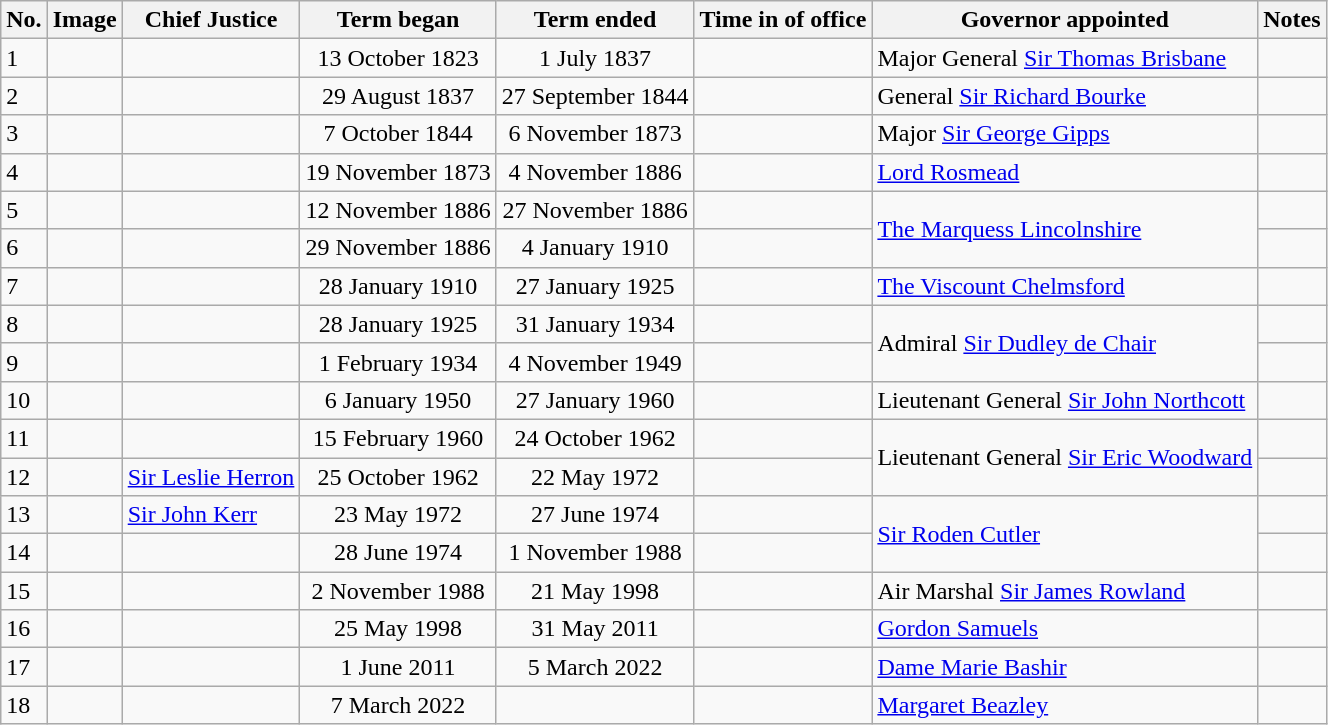<table class="wikitable sortable">
<tr>
<th>No.</th>
<th>Image</th>
<th>Chief Justice</th>
<th>Term began</th>
<th>Term ended</th>
<th>Time in of office</th>
<th>Governor appointed</th>
<th class="unsortable">Notes</th>
</tr>
<tr>
<td>1</td>
<td></td>
<td></td>
<td align=center>13 October 1823</td>
<td align=center>1 July 1837</td>
<td align=right></td>
<td>Major General <a href='#'>Sir Thomas Brisbane</a> </td>
<td></td>
</tr>
<tr>
<td>2</td>
<td></td>
<td></td>
<td align=center>29 August 1837</td>
<td align="center">27 September 1844</td>
<td align=right></td>
<td>General <a href='#'>Sir Richard Bourke</a> </td>
<td></td>
</tr>
<tr>
<td>3</td>
<td></td>
<td> </td>
<td align=center>7 October 1844</td>
<td align=center>6 November 1873</td>
<td align=right></td>
<td>Major <a href='#'>Sir George Gipps</a></td>
<td></td>
</tr>
<tr>
<td>4</td>
<td></td>
<td> </td>
<td align=center>19 November 1873</td>
<td align=center>4 November 1886</td>
<td align=right></td>
<td><a href='#'>Lord Rosmead</a> </td>
<td></td>
</tr>
<tr>
<td>5</td>
<td></td>
<td></td>
<td align=center>12 November 1886</td>
<td align=center>27 November 1886</td>
<td align=right></td>
<td rowspan=2><a href='#'>The Marquess Lincolnshire</a> </td>
<td></td>
</tr>
<tr>
<td>6</td>
<td></td>
<td> </td>
<td align=center>29 November 1886</td>
<td align=center>4 January 1910</td>
<td align=right></td>
<td></td>
</tr>
<tr>
<td>7</td>
<td></td>
<td> </td>
<td align=center>28 January 1910</td>
<td align=center>27 January 1925</td>
<td align=right></td>
<td><a href='#'>The Viscount Chelmsford</a> </td>
<td></td>
</tr>
<tr>
<td>8</td>
<td></td>
<td> </td>
<td align=center>28 January 1925</td>
<td align=center>31 January 1934</td>
<td align=right></td>
<td rowspan=2>Admiral <a href='#'>Sir Dudley de Chair</a> </td>
<td></td>
</tr>
<tr>
<td>9</td>
<td></td>
<td> </td>
<td align=center>1 February 1934</td>
<td align=center>4 November 1949</td>
<td align=right></td>
<td></td>
</tr>
<tr>
<td>10</td>
<td></td>
<td> </td>
<td align=center>6 January 1950</td>
<td align=center>27 January 1960</td>
<td align=right></td>
<td>Lieutenant General <a href='#'>Sir John Northcott</a> </td>
<td></td>
</tr>
<tr>
<td>11</td>
<td></td>
<td> </td>
<td align=center>15 February 1960</td>
<td align=center>24 October 1962</td>
<td align=right></td>
<td rowspan=2>Lieutenant General <a href='#'>Sir Eric Woodward</a> </td>
<td></td>
</tr>
<tr>
<td>12</td>
<td></td>
<td><a href='#'>Sir Leslie Herron</a> </td>
<td align=center>25 October 1962</td>
<td align=center>22 May 1972</td>
<td align=right></td>
<td></td>
</tr>
<tr>
<td>13</td>
<td></td>
<td><a href='#'>Sir John Kerr</a> </td>
<td align=center>23 May 1972</td>
<td align=center>27 June 1974</td>
<td align=right></td>
<td rowspan=2><a href='#'>Sir Roden Cutler</a> </td>
<td></td>
</tr>
<tr>
<td>14</td>
<td></td>
<td> </td>
<td align=center>28 June 1974</td>
<td align=center>1 November 1988</td>
<td align=right></td>
<td></td>
</tr>
<tr>
<td>15</td>
<td></td>
<td> </td>
<td align=center>2 November 1988</td>
<td align=center>21 May 1998</td>
<td align=right></td>
<td>Air Marshal <a href='#'>Sir James Rowland</a> </td>
<td></td>
</tr>
<tr>
<td>16</td>
<td></td>
<td> </td>
<td align=center>25 May 1998</td>
<td align=center>31 May 2011</td>
<td align=right></td>
<td><a href='#'>Gordon Samuels</a> </td>
<td></td>
</tr>
<tr>
<td>17</td>
<td></td>
<td> </td>
<td align=center>1 June 2011</td>
<td align=center>5 March 2022</td>
<td align=right></td>
<td><a href='#'>Dame Marie Bashir</a> </td>
<td></td>
</tr>
<tr>
<td>18</td>
<td></td>
<td></td>
<td align=center>7 March 2022</td>
<td align=center></td>
<td align=right></td>
<td><a href='#'>Margaret Beazley</a> </td>
<td></td>
</tr>
</table>
